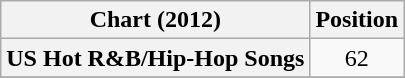<table class="wikitable plainrowheaders">
<tr>
<th scope="col">Chart (2012)</th>
<th scope="col">Position</th>
</tr>
<tr>
<th scope="row">US Hot R&B/Hip-Hop Songs</th>
<td style="text-align:center;">62</td>
</tr>
<tr>
</tr>
</table>
